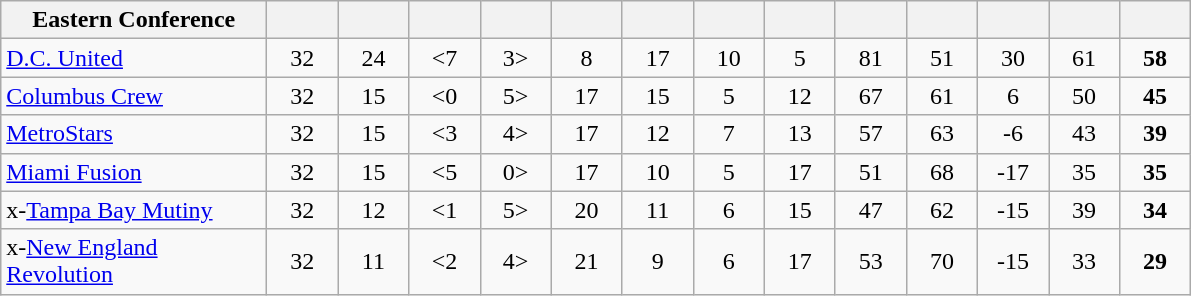<table class="wikitable" style="text-align: center;">
<tr>
<th width="170">Eastern Conference</th>
<th width="40"></th>
<th width="40"></th>
<th width="40"></th>
<th width="40"></th>
<th width="40"></th>
<th width="40"></th>
<th width="40"></th>
<th width="40"></th>
<th width="40"></th>
<th width="40"></th>
<th width="40"></th>
<th width="40"></th>
<th width="40"></th>
</tr>
<tr>
<td align=left><a href='#'>D.C. United</a></td>
<td>32</td>
<td>24</td>
<td><7</td>
<td>3></td>
<td>8</td>
<td>17</td>
<td>10</td>
<td>5</td>
<td>81</td>
<td>51</td>
<td>30</td>
<td>61</td>
<td><strong>58</strong></td>
</tr>
<tr>
<td align=left><a href='#'>Columbus Crew</a></td>
<td>32</td>
<td>15</td>
<td><0</td>
<td>5></td>
<td>17</td>
<td>15</td>
<td>5</td>
<td>12</td>
<td>67</td>
<td>61</td>
<td>6</td>
<td>50</td>
<td><strong>45</strong></td>
</tr>
<tr>
<td align=left><a href='#'>MetroStars</a></td>
<td>32</td>
<td>15</td>
<td><3</td>
<td>4></td>
<td>17</td>
<td>12</td>
<td>7</td>
<td>13</td>
<td>57</td>
<td>63</td>
<td>-6</td>
<td>43</td>
<td><strong>39</strong></td>
</tr>
<tr>
<td align=left><a href='#'>Miami Fusion</a></td>
<td>32</td>
<td>15</td>
<td><5</td>
<td>0></td>
<td>17</td>
<td>10</td>
<td>5</td>
<td>17</td>
<td>51</td>
<td>68</td>
<td>-17</td>
<td>35</td>
<td><strong>35</strong></td>
</tr>
<tr>
<td align=left>x-<a href='#'>Tampa Bay Mutiny</a></td>
<td>32</td>
<td>12</td>
<td><1</td>
<td>5></td>
<td>20</td>
<td>11</td>
<td>6</td>
<td>15</td>
<td>47</td>
<td>62</td>
<td>-15</td>
<td>39</td>
<td><strong>34</strong></td>
</tr>
<tr>
<td align=left>x-<a href='#'>New England Revolution</a></td>
<td>32</td>
<td>11</td>
<td><2</td>
<td>4></td>
<td>21</td>
<td>9</td>
<td>6</td>
<td>17</td>
<td>53</td>
<td>70</td>
<td>-15</td>
<td>33</td>
<td><strong>29</strong></td>
</tr>
</table>
